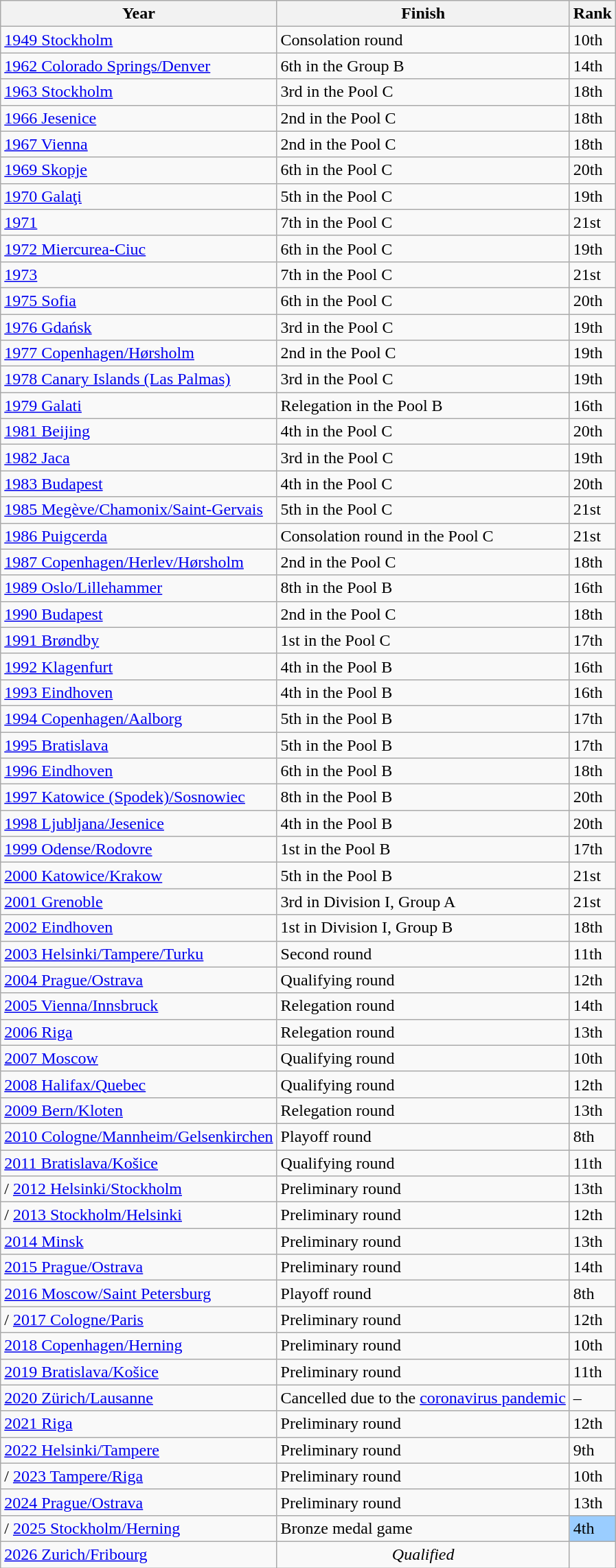<table class="wikitable sortable">
<tr>
<th>Year</th>
<th>Finish</th>
<th>Rank</th>
</tr>
<tr>
<td> <a href='#'>1949 Stockholm</a></td>
<td>Consolation round</td>
<td>10th</td>
</tr>
<tr>
<td> <a href='#'>1962 Colorado Springs/Denver</a></td>
<td>6th in the Group B</td>
<td>14th</td>
</tr>
<tr>
<td> <a href='#'>1963 Stockholm</a></td>
<td>3rd in the Pool C</td>
<td>18th</td>
</tr>
<tr>
<td> <a href='#'>1966 Jesenice</a></td>
<td>2nd in the Pool C</td>
<td>18th</td>
</tr>
<tr>
<td> <a href='#'>1967 Vienna</a></td>
<td>2nd in the Pool C</td>
<td>18th</td>
</tr>
<tr>
<td> <a href='#'>1969 Skopje</a></td>
<td>6th in the Pool C</td>
<td>20th</td>
</tr>
<tr>
<td> <a href='#'>1970 Galaţi</a></td>
<td>5th in the Pool C</td>
<td>19th</td>
</tr>
<tr>
<td> <a href='#'>1971</a></td>
<td>7th in the Pool C</td>
<td>21st</td>
</tr>
<tr>
<td> <a href='#'>1972 Miercurea-Ciuc</a></td>
<td>6th in the Pool C</td>
<td>19th</td>
</tr>
<tr>
<td> <a href='#'>1973</a></td>
<td>7th in the Pool C</td>
<td>21st</td>
</tr>
<tr>
<td> <a href='#'>1975 Sofia</a></td>
<td>6th in the Pool C</td>
<td>20th</td>
</tr>
<tr>
<td> <a href='#'>1976 Gdańsk</a></td>
<td>3rd in the Pool C</td>
<td>19th</td>
</tr>
<tr>
<td> <a href='#'>1977 Copenhagen/Hørsholm</a></td>
<td>2nd in the Pool C</td>
<td>19th</td>
</tr>
<tr>
<td> <a href='#'>1978 Canary Islands (Las Palmas)</a></td>
<td>3rd in the Pool C</td>
<td>19th</td>
</tr>
<tr>
<td> <a href='#'>1979 Galati</a></td>
<td>Relegation in the Pool B</td>
<td>16th</td>
</tr>
<tr>
<td> <a href='#'>1981 Beijing</a></td>
<td>4th in the Pool C</td>
<td>20th</td>
</tr>
<tr>
<td> <a href='#'>1982 Jaca</a></td>
<td>3rd in the Pool C</td>
<td>19th</td>
</tr>
<tr>
<td> <a href='#'>1983 Budapest</a></td>
<td>4th in the Pool C</td>
<td>20th</td>
</tr>
<tr>
<td> <a href='#'>1985 Megève/Chamonix/Saint-Gervais</a></td>
<td>5th in the Pool C</td>
<td>21st</td>
</tr>
<tr>
<td> <a href='#'>1986 Puigcerda</a></td>
<td>Consolation round in the Pool C</td>
<td>21st</td>
</tr>
<tr>
<td> <a href='#'>1987 Copenhagen/Herlev/Hørsholm</a></td>
<td>2nd in the Pool C</td>
<td>18th</td>
</tr>
<tr>
<td> <a href='#'>1989 Oslo/Lillehammer</a></td>
<td>8th in the Pool B</td>
<td>16th</td>
</tr>
<tr>
<td> <a href='#'>1990 Budapest</a></td>
<td>2nd in the Pool C</td>
<td>18th</td>
</tr>
<tr>
<td> <a href='#'>1991 Brøndby</a></td>
<td>1st in the Pool C</td>
<td>17th</td>
</tr>
<tr>
<td> <a href='#'>1992 Klagenfurt</a></td>
<td>4th in the Pool B</td>
<td>16th</td>
</tr>
<tr>
<td> <a href='#'>1993 Eindhoven</a></td>
<td>4th in the Pool B</td>
<td>16th</td>
</tr>
<tr>
<td> <a href='#'>1994 Copenhagen/Aalborg</a></td>
<td>5th in the Pool B</td>
<td>17th</td>
</tr>
<tr>
<td> <a href='#'>1995 Bratislava</a></td>
<td>5th in the Pool B</td>
<td>17th</td>
</tr>
<tr>
<td> <a href='#'>1996 Eindhoven</a></td>
<td>6th in the Pool B</td>
<td>18th</td>
</tr>
<tr>
<td> <a href='#'>1997 Katowice (Spodek)/Sosnowiec</a></td>
<td>8th in the Pool B</td>
<td>20th</td>
</tr>
<tr>
<td> <a href='#'>1998 Ljubljana/Jesenice</a></td>
<td>4th in the Pool B</td>
<td>20th</td>
</tr>
<tr>
<td> <a href='#'>1999 Odense/Rodovre</a></td>
<td>1st in the Pool B</td>
<td>17th</td>
</tr>
<tr>
<td> <a href='#'>2000 Katowice/Krakow</a></td>
<td>5th in the Pool B</td>
<td>21st</td>
</tr>
<tr>
<td> <a href='#'>2001 Grenoble</a></td>
<td>3rd in Division I, Group A</td>
<td>21st</td>
</tr>
<tr>
<td> <a href='#'>2002 Eindhoven</a></td>
<td>1st in Division I, Group B</td>
<td>18th</td>
</tr>
<tr>
<td> <a href='#'>2003 Helsinki/Tampere/Turku</a></td>
<td>Second round</td>
<td>11th</td>
</tr>
<tr>
<td> <a href='#'>2004 Prague/Ostrava</a></td>
<td>Qualifying round</td>
<td>12th</td>
</tr>
<tr>
<td> <a href='#'>2005 Vienna/Innsbruck</a></td>
<td>Relegation round</td>
<td>14th</td>
</tr>
<tr>
<td> <a href='#'>2006 Riga</a></td>
<td>Relegation round</td>
<td>13th</td>
</tr>
<tr>
<td> <a href='#'>2007 Moscow</a></td>
<td>Qualifying round</td>
<td>10th</td>
</tr>
<tr>
<td> <a href='#'>2008 Halifax/Quebec</a></td>
<td>Qualifying round</td>
<td>12th</td>
</tr>
<tr>
<td> <a href='#'>2009 Bern/Kloten</a></td>
<td>Relegation round</td>
<td>13th</td>
</tr>
<tr>
<td> <a href='#'>2010 Cologne/Mannheim/Gelsenkirchen</a></td>
<td>Playoff round</td>
<td>8th</td>
</tr>
<tr>
<td> <a href='#'>2011 Bratislava/Košice</a></td>
<td>Qualifying round</td>
<td>11th</td>
</tr>
<tr>
<td>/ <a href='#'>2012 Helsinki/Stockholm</a></td>
<td>Preliminary round</td>
<td>13th</td>
</tr>
<tr>
<td>/ <a href='#'>2013 Stockholm/Helsinki</a></td>
<td>Preliminary round</td>
<td>12th</td>
</tr>
<tr>
<td> <a href='#'>2014 Minsk</a></td>
<td>Preliminary round</td>
<td>13th</td>
</tr>
<tr>
<td> <a href='#'>2015 Prague/Ostrava</a></td>
<td>Preliminary round</td>
<td>14th</td>
</tr>
<tr>
<td> <a href='#'>2016 Moscow/Saint Petersburg</a></td>
<td>Playoff round</td>
<td>8th</td>
</tr>
<tr>
<td>/ <a href='#'>2017 Cologne/Paris</a></td>
<td>Preliminary round</td>
<td>12th</td>
</tr>
<tr>
<td> <a href='#'>2018 Copenhagen/Herning</a></td>
<td>Preliminary round</td>
<td>10th</td>
</tr>
<tr>
<td> <a href='#'>2019 Bratislava/Košice</a></td>
<td>Preliminary round</td>
<td>11th</td>
</tr>
<tr>
<td> <a href='#'>2020 Zürich/Lausanne</a></td>
<td>Cancelled due to the <a href='#'>coronavirus pandemic</a></td>
<td>–</td>
</tr>
<tr>
<td> <a href='#'>2021 Riga</a></td>
<td>Preliminary round</td>
<td>12th</td>
</tr>
<tr>
<td> <a href='#'>2022 Helsinki/Tampere</a></td>
<td>Preliminary round</td>
<td>9th</td>
</tr>
<tr>
<td>/ <a href='#'>2023 Tampere/Riga</a></td>
<td>Preliminary round</td>
<td>10th</td>
</tr>
<tr>
<td> <a href='#'>2024 Prague/Ostrava</a></td>
<td>Preliminary round</td>
<td>13th</td>
</tr>
<tr>
<td>/ <a href='#'>2025 Stockholm/Herning</a></td>
<td>Bronze medal game</td>
<td style="background:#9acdff;">4th</td>
</tr>
<tr>
<td> <a href='#'>2026 Zurich/Fribourg</a></td>
<td style="text-align: center;"><em>Qualified</em></td>
<td></td>
</tr>
</table>
